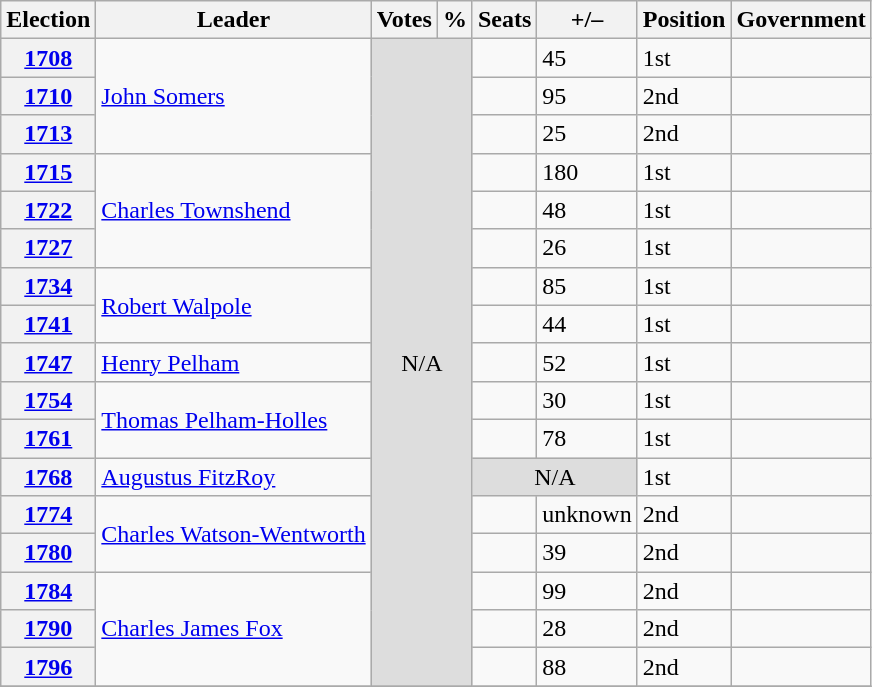<table class=wikitable style="text-align:">
<tr>
<th>Election</th>
<th>Leader</th>
<th>Votes</th>
<th>%</th>
<th>Seats</th>
<th>+/–</th>
<th>Position</th>
<th>Government</th>
</tr>
<tr>
<th><a href='#'>1708</a></th>
<td rowspan="3"><a href='#'>John Somers</a></td>
<td colspan=2 rowspan=17 bgcolor=#DDDDDD style="text-align:center;">N/A</td>
<td></td>
<td> 45</td>
<td> 1st</td>
<td></td>
</tr>
<tr>
<th><a href='#'>1710</a></th>
<td></td>
<td> 95</td>
<td> 2nd</td>
<td></td>
</tr>
<tr>
<th><a href='#'>1713</a></th>
<td></td>
<td> 25</td>
<td> 2nd</td>
<td></td>
</tr>
<tr>
<th><a href='#'>1715</a></th>
<td rowspan="3"><a href='#'>Charles Townshend</a></td>
<td></td>
<td> 180</td>
<td> 1st</td>
<td></td>
</tr>
<tr>
<th><a href='#'>1722</a></th>
<td></td>
<td> 48</td>
<td> 1st</td>
<td></td>
</tr>
<tr>
<th><a href='#'>1727</a></th>
<td></td>
<td> 26</td>
<td> 1st</td>
<td></td>
</tr>
<tr>
<th><a href='#'>1734</a></th>
<td rowspan="2"><a href='#'>Robert Walpole</a></td>
<td></td>
<td> 85</td>
<td> 1st</td>
<td></td>
</tr>
<tr>
<th><a href='#'>1741</a></th>
<td></td>
<td> 44</td>
<td> 1st</td>
<td></td>
</tr>
<tr>
<th><a href='#'>1747</a></th>
<td><a href='#'>Henry Pelham</a></td>
<td></td>
<td> 52</td>
<td> 1st</td>
<td></td>
</tr>
<tr>
<th><a href='#'>1754</a></th>
<td rowspan="2"><a href='#'>Thomas Pelham-Holles</a></td>
<td></td>
<td> 30</td>
<td> 1st</td>
<td></td>
</tr>
<tr>
<th><a href='#'>1761</a></th>
<td></td>
<td> 78</td>
<td> 1st</td>
<td></td>
</tr>
<tr>
<th><a href='#'>1768</a></th>
<td><a href='#'>Augustus FitzRoy</a></td>
<td colspan=2 bgcolor=#DDDDDD style="text-align:center;">N/A</td>
<td> 1st</td>
<td></td>
</tr>
<tr>
<th><a href='#'>1774</a></th>
<td rowspan="2"><a href='#'>Charles Watson-Wentworth</a></td>
<td></td>
<td> unknown</td>
<td> 2nd</td>
<td></td>
</tr>
<tr>
<th><a href='#'>1780</a></th>
<td></td>
<td> 39</td>
<td> 2nd</td>
<td></td>
</tr>
<tr>
<th><a href='#'>1784</a></th>
<td rowspan="3"><a href='#'>Charles James Fox</a></td>
<td></td>
<td> 99</td>
<td> 2nd</td>
<td></td>
</tr>
<tr>
<th><a href='#'>1790</a></th>
<td></td>
<td> 28</td>
<td> 2nd</td>
<td></td>
</tr>
<tr>
<th><a href='#'>1796</a></th>
<td></td>
<td> 88</td>
<td> 2nd</td>
<td></td>
</tr>
<tr>
</tr>
</table>
